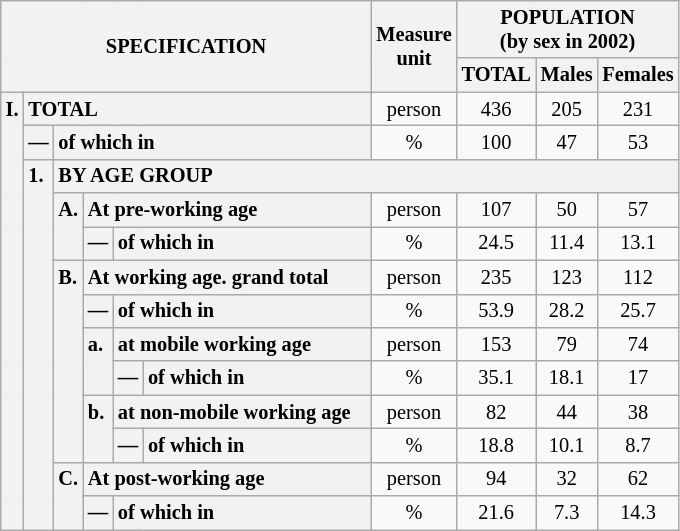<table class="wikitable" style="font-size:85%; text-align:center">
<tr>
<th rowspan="2" colspan="6">SPECIFICATION</th>
<th rowspan="2">Measure<br> unit</th>
<th colspan="3" rowspan="1">POPULATION<br> (by sex in 2002)</th>
</tr>
<tr>
<th>TOTAL</th>
<th>Males</th>
<th>Females</th>
</tr>
<tr>
<th style="text-align:left" valign="top" rowspan="13">I.</th>
<th style="text-align:left" colspan="5">TOTAL</th>
<td>person</td>
<td>436</td>
<td>205</td>
<td>231</td>
</tr>
<tr>
<th style="text-align:left" valign="top">—</th>
<th style="text-align:left" colspan="4">of which in</th>
<td>%</td>
<td>100</td>
<td>47</td>
<td>53</td>
</tr>
<tr>
<th style="text-align:left" valign="top" rowspan="11">1.</th>
<th style="text-align:left" colspan="19">BY AGE GROUP</th>
</tr>
<tr>
<th style="text-align:left" valign="top" rowspan="2">A.</th>
<th style="text-align:left" colspan="3">At pre-working age</th>
<td>person</td>
<td>107</td>
<td>50</td>
<td>57</td>
</tr>
<tr>
<th style="text-align:left" valign="top">—</th>
<th style="text-align:left" valign="top" colspan="2">of which in</th>
<td>%</td>
<td>24.5</td>
<td>11.4</td>
<td>13.1</td>
</tr>
<tr>
<th style="text-align:left" valign="top" rowspan="6">B.</th>
<th style="text-align:left" colspan="3">At working age. grand total</th>
<td>person</td>
<td>235</td>
<td>123</td>
<td>112</td>
</tr>
<tr>
<th style="text-align:left" valign="top">—</th>
<th style="text-align:left" valign="top" colspan="2">of which in</th>
<td>%</td>
<td>53.9</td>
<td>28.2</td>
<td>25.7</td>
</tr>
<tr>
<th style="text-align:left" valign="top" rowspan="2">a.</th>
<th style="text-align:left" colspan="2">at mobile working age</th>
<td>person</td>
<td>153</td>
<td>79</td>
<td>74</td>
</tr>
<tr>
<th style="text-align:left" valign="top">—</th>
<th style="text-align:left" valign="top" colspan="1">of which in                        </th>
<td>%</td>
<td>35.1</td>
<td>18.1</td>
<td>17</td>
</tr>
<tr>
<th style="text-align:left" valign="top" rowspan="2">b.</th>
<th style="text-align:left" colspan="2">at non-mobile working age</th>
<td>person</td>
<td>82</td>
<td>44</td>
<td>38</td>
</tr>
<tr>
<th style="text-align:left" valign="top">—</th>
<th style="text-align:left" valign="top" colspan="1">of which in                        </th>
<td>%</td>
<td>18.8</td>
<td>10.1</td>
<td>8.7</td>
</tr>
<tr>
<th style="text-align:left" valign="top" rowspan="2">C.</th>
<th style="text-align:left" colspan="3">At post-working age</th>
<td>person</td>
<td>94</td>
<td>32</td>
<td>62</td>
</tr>
<tr>
<th style="text-align:left" valign="top">—</th>
<th style="text-align:left" valign="top" colspan="2">of which in</th>
<td>%</td>
<td>21.6</td>
<td>7.3</td>
<td>14.3</td>
</tr>
</table>
